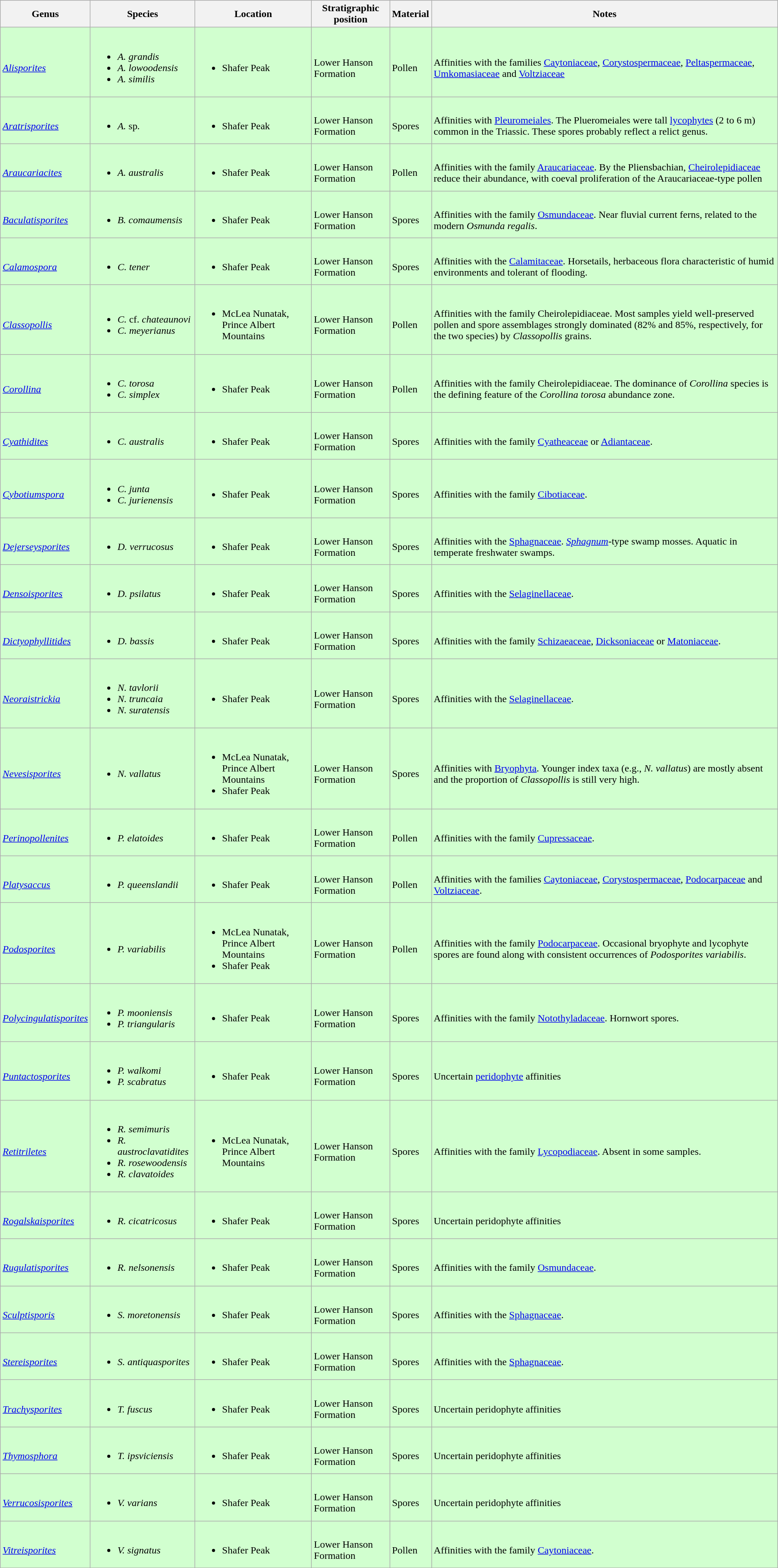<table class="wikitable sortable">
<tr>
<th>Genus</th>
<th>Species</th>
<th>Location</th>
<th>Stratigraphic position</th>
<th>Material</th>
<th>Notes</th>
</tr>
<tr>
<td style="background:#D1FFCF;"><br><em><a href='#'>Alisporites</a></em></td>
<td style="background:#D1FFCF;"><br><ul><li><em>A. grandis</em></li><li><em>A. lowoodensis</em></li><li><em>A. similis</em></li></ul></td>
<td style="background:#D1FFCF;"><br><ul><li>Shafer Peak</li></ul></td>
<td style="background:#D1FFCF;"><br>Lower Hanson Formation</td>
<td style="background:#D1FFCF;"><br>Pollen</td>
<td style="background:#D1FFCF;"><br>Affinities with the families <a href='#'>Caytoniaceae</a>, <a href='#'>Corystospermaceae</a>, <a href='#'>Peltaspermaceae</a>, <a href='#'>Umkomasiaceae</a> and <a href='#'>Voltziaceae</a></td>
</tr>
<tr>
<td style="background:#D1FFCF;"><br><em><a href='#'>Aratrisporites</a></em></td>
<td style="background:#D1FFCF;"><br><ul><li><em>A.</em> sp<em>.</em></li></ul></td>
<td style="background:#D1FFCF;"><br><ul><li>Shafer Peak</li></ul></td>
<td style="background:#D1FFCF;"><br>Lower Hanson Formation</td>
<td style="background:#D1FFCF;"><br>Spores</td>
<td style="background:#D1FFCF;"><br>Affinities with <a href='#'>Pleuromeiales</a>. The Plueromeiales were tall <a href='#'>lycophytes</a> (2 to 6 m) common in the Triassic. These spores probably reflect a relict genus.</td>
</tr>
<tr>
<td style="background:#D1FFCF;"><br><em><a href='#'>Araucariacites</a></em></td>
<td style="background:#D1FFCF;"><br><ul><li><em>A. australis</em></li></ul></td>
<td style="background:#D1FFCF;"><br><ul><li>Shafer Peak</li></ul></td>
<td style="background:#D1FFCF;"><br>Lower Hanson Formation</td>
<td style="background:#D1FFCF;"><br>Pollen</td>
<td style="background:#D1FFCF;"><br>Affinities with the family <a href='#'>Araucariaceae</a>. By the Pliensbachian, <a href='#'>Cheirolepidiaceae</a> reduce their abundance, with coeval proliferation  of  the  Araucariaceae-type pollen</td>
</tr>
<tr>
<td style="background:#D1FFCF;"><br><em><a href='#'>Baculatisporites</a></em></td>
<td style="background:#D1FFCF;"><br><ul><li><em>B. comaumensis</em></li></ul></td>
<td style="background:#D1FFCF;"><br><ul><li>Shafer Peak</li></ul></td>
<td style="background:#D1FFCF;"><br>Lower Hanson Formation</td>
<td style="background:#D1FFCF;"><br>Spores</td>
<td style="background:#D1FFCF;"><br>Affinities with the family <a href='#'>Osmundaceae</a>. Near fluvial current ferns, related to the modern <em>Osmunda regalis</em>.</td>
</tr>
<tr>
<td style="background:#D1FFCF;"><br><em><a href='#'>Calamospora</a></em></td>
<td style="background:#D1FFCF;"><br><ul><li><em>C. tener</em></li></ul></td>
<td style="background:#D1FFCF;"><br><ul><li>Shafer Peak</li></ul></td>
<td style="background:#D1FFCF;"><br>Lower Hanson Formation</td>
<td style="background:#D1FFCF;"><br>Spores</td>
<td style="background:#D1FFCF;"><br>Affinities with the <a href='#'>Calamitaceae</a>. Horsetails, herbaceous flora characteristic of humid environments and tolerant of flooding.</td>
</tr>
<tr>
<td style="background:#D1FFCF;"><br><em><a href='#'>Classopollis</a></em></td>
<td style="background:#D1FFCF;"><br><ul><li><em>C.</em> cf. <em>chateaunovi</em></li><li><em>C. meyerianus</em></li></ul></td>
<td style="background:#D1FFCF;"><br><ul><li>McLea Nunatak, Prince Albert Mountains</li></ul></td>
<td style="background:#D1FFCF;"><br>Lower Hanson Formation</td>
<td style="background:#D1FFCF;"><br>Pollen</td>
<td style="background:#D1FFCF;"><br>Affinities with the family Cheirolepidiaceae. Most samples yield well-preserved pollen and spore assemblages strongly dominated (82% and 85%, respectively, for the two species) by <em>Classopollis</em> grains.</td>
</tr>
<tr>
<td style="background:#D1FFCF;"><br><em><a href='#'>Corollina</a></em></td>
<td style="background:#D1FFCF;"><br><ul><li><em>C. torosa</em></li><li><em>C. simplex</em></li></ul></td>
<td style="background:#D1FFCF;"><br><ul><li>Shafer Peak</li></ul></td>
<td style="background:#D1FFCF;"><br>Lower Hanson Formation</td>
<td style="background:#D1FFCF;"><br>Pollen</td>
<td style="background:#D1FFCF;"><br>Affinities with the family Cheirolepidiaceae. The dominance of <em>Corollina</em> species is the defining feature of the <em>Corollina torosa</em> abundance zone.</td>
</tr>
<tr>
<td style="background:#D1FFCF;"><br><em><a href='#'>Cyathidites</a></em></td>
<td style="background:#D1FFCF;"><br><ul><li><em>C. australis</em></li></ul></td>
<td style="background:#D1FFCF;"><br><ul><li>Shafer Peak</li></ul></td>
<td style="background:#D1FFCF;"><br>Lower Hanson Formation</td>
<td style="background:#D1FFCF;"><br>Spores</td>
<td style="background:#D1FFCF;"><br>Affinities with the family <a href='#'>Cyatheaceae</a> or <a href='#'>Adiantaceae</a>.</td>
</tr>
<tr>
<td style="background:#D1FFCF;"><br><em><a href='#'>Cybotiumspora</a></em></td>
<td style="background:#D1FFCF;"><br><ul><li><em>C. junta</em></li><li><em>C. jurienensis</em></li></ul></td>
<td style="background:#D1FFCF;"><br><ul><li>Shafer Peak</li></ul></td>
<td style="background:#D1FFCF;"><br>Lower Hanson Formation</td>
<td style="background:#D1FFCF;"><br>Spores</td>
<td style="background:#D1FFCF;"><br>Affinities with the family <a href='#'>Cibotiaceae</a>.</td>
</tr>
<tr>
<td style="background:#D1FFCF;"><br><em><a href='#'>Dejerseysporites</a></em></td>
<td style="background:#D1FFCF;"><br><ul><li><em>D. verrucosus</em></li></ul></td>
<td style="background:#D1FFCF;"><br><ul><li>Shafer Peak</li></ul></td>
<td style="background:#D1FFCF;"><br>Lower Hanson Formation</td>
<td style="background:#D1FFCF;"><br>Spores</td>
<td style="background:#D1FFCF;"><br>Affinities with the <a href='#'>Sphagnaceae</a>. <em><a href='#'>Sphagnum</a></em>-type swamp mosses. Aquatic in temperate freshwater swamps.</td>
</tr>
<tr>
<td style="background:#D1FFCF;"><br><em><a href='#'>Densoisporites</a></em></td>
<td style="background:#D1FFCF;"><br><ul><li><em>D. psilatus</em></li></ul></td>
<td style="background:#D1FFCF;"><br><ul><li>Shafer Peak</li></ul></td>
<td style="background:#D1FFCF;"><br>Lower Hanson Formation</td>
<td style="background:#D1FFCF;"><br>Spores</td>
<td style="background:#D1FFCF;"><br>Affinities with the <a href='#'>Selaginellaceae</a>.</td>
</tr>
<tr>
<td style="background:#D1FFCF;"><br><em><a href='#'>Dictyophyllitides</a></em></td>
<td style="background:#D1FFCF;"><br><ul><li><em>D. bassis</em></li></ul></td>
<td style="background:#D1FFCF;"><br><ul><li>Shafer Peak</li></ul></td>
<td style="background:#D1FFCF;"><br>Lower Hanson Formation</td>
<td style="background:#D1FFCF;"><br>Spores</td>
<td style="background:#D1FFCF;"><br>Affinities with the family <a href='#'>Schizaeaceae</a>, <a href='#'>Dicksoniaceae</a> or <a href='#'>Matoniaceae</a>.</td>
</tr>
<tr>
<td style="background:#D1FFCF;"><br><em><a href='#'>Neoraistrickia</a></em></td>
<td style="background:#D1FFCF;"><br><ul><li><em>N. tavlorii</em></li><li><em>N. truncaia</em></li><li><em>N. suratensis</em></li></ul></td>
<td style="background:#D1FFCF;"><br><ul><li>Shafer Peak</li></ul></td>
<td style="background:#D1FFCF;"><br>Lower Hanson Formation</td>
<td style="background:#D1FFCF;"><br>Spores</td>
<td style="background:#D1FFCF;"><br>Affinities with the <a href='#'>Selaginellaceae</a>.</td>
</tr>
<tr>
<td style="background:#D1FFCF;"><br><em><a href='#'>Nevesisporites</a></em></td>
<td style="background:#D1FFCF;"><br><ul><li><em>N. vallatus</em></li></ul></td>
<td style="background:#D1FFCF;"><br><ul><li>McLea Nunatak, Prince Albert Mountains</li><li>Shafer Peak</li></ul></td>
<td style="background:#D1FFCF;"><br>Lower Hanson Formation</td>
<td style="background:#D1FFCF;"><br>Spores</td>
<td style="background:#D1FFCF;"><br>Affinities with <a href='#'>Bryophyta</a>. Younger index taxa (e.g., <em>N. vallatus</em>) are mostly absent and the proportion of <em>Classopollis</em> is still very high.</td>
</tr>
<tr>
<td style="background:#D1FFCF;"><br><em><a href='#'>Perinopollenites</a></em></td>
<td style="background:#D1FFCF;"><br><ul><li><em>P. elatoides</em></li></ul></td>
<td style="background:#D1FFCF;"><br><ul><li>Shafer Peak</li></ul></td>
<td style="background:#D1FFCF;"><br>Lower Hanson Formation</td>
<td style="background:#D1FFCF;"><br>Pollen</td>
<td style="background:#D1FFCF;"><br>Affinities with the family <a href='#'>Cupressaceae</a>.</td>
</tr>
<tr>
<td style="background:#D1FFCF;"><br><em><a href='#'>Platysaccus</a></em></td>
<td style="background:#D1FFCF;"><br><ul><li><em>P. queenslandii</em></li></ul></td>
<td style="background:#D1FFCF;"><br><ul><li>Shafer Peak</li></ul></td>
<td style="background:#D1FFCF;"><br>Lower Hanson Formation</td>
<td style="background:#D1FFCF;"><br>Pollen</td>
<td style="background:#D1FFCF;"><br>Affinities with the families <a href='#'>Caytoniaceae</a>, <a href='#'>Corystospermaceae</a>, <a href='#'>Podocarpaceae</a> and <a href='#'>Voltziaceae</a>.</td>
</tr>
<tr>
<td style="background:#D1FFCF;"><br><em><a href='#'>Podosporites</a></em></td>
<td style="background:#D1FFCF;"><br><ul><li><em>P. variabilis</em></li></ul></td>
<td style="background:#D1FFCF;"><br><ul><li>McLea Nunatak, Prince Albert Mountains</li><li>Shafer Peak</li></ul></td>
<td style="background:#D1FFCF;"><br>Lower Hanson Formation</td>
<td style="background:#D1FFCF;"><br>Pollen</td>
<td style="background:#D1FFCF;"><br>Affinities with the family <a href='#'>Podocarpaceae</a>. Occasional bryophyte and lycophyte spores are found along with consistent occurrences of <em>Podosporites variabilis</em>.</td>
</tr>
<tr>
<td style="background:#D1FFCF;"><br><em><a href='#'>Polycingulatisporites</a></em></td>
<td style="background:#D1FFCF;"><br><ul><li><em>P. mooniensis</em></li><li><em>P. triangularis</em></li></ul></td>
<td style="background:#D1FFCF;"><br><ul><li>Shafer Peak</li></ul></td>
<td style="background:#D1FFCF;"><br>Lower Hanson Formation</td>
<td style="background:#D1FFCF;"><br>Spores</td>
<td style="background:#D1FFCF;"><br>Affinities with the family <a href='#'>Notothyladaceae</a>. Hornwort spores.</td>
</tr>
<tr>
<td style="background:#D1FFCF;"><br><em><a href='#'>Puntactosporites</a></em></td>
<td style="background:#D1FFCF;"><br><ul><li><em>P. walkomi</em></li><li><em>P. scabratus</em></li></ul></td>
<td style="background:#D1FFCF;"><br><ul><li>Shafer Peak</li></ul></td>
<td style="background:#D1FFCF;"><br>Lower Hanson Formation</td>
<td style="background:#D1FFCF;"><br>Spores</td>
<td style="background:#D1FFCF;"><br>Uncertain <a href='#'>peridophyte</a> affinities</td>
</tr>
<tr>
<td style="background:#D1FFCF;"><br><em><a href='#'>Retitriletes</a></em></td>
<td style="background:#D1FFCF;"><br><ul><li><em>R. semimuris</em></li><li><em>R. austroclavatidites</em></li><li><em>R. rosewoodensis</em></li><li><em>R. clavatoides</em></li></ul></td>
<td style="background:#D1FFCF;"><br><ul><li>McLea Nunatak, Prince Albert Mountains</li></ul></td>
<td style="background:#D1FFCF;"><br>Lower Hanson Formation</td>
<td style="background:#D1FFCF;"><br>Spores</td>
<td style="background:#D1FFCF;"><br>Affinities with the family <a href='#'>Lycopodiaceae</a>. Absent in some samples.</td>
</tr>
<tr>
<td style="background:#D1FFCF;"><br><em><a href='#'>Rogalskaisporites</a></em></td>
<td style="background:#D1FFCF;"><br><ul><li><em>R. cicatricosus</em></li></ul></td>
<td style="background:#D1FFCF;"><br><ul><li>Shafer Peak</li></ul></td>
<td style="background:#D1FFCF;"><br>Lower Hanson Formation</td>
<td style="background:#D1FFCF;"><br>Spores</td>
<td style="background:#D1FFCF;"><br>Uncertain peridophyte affinities</td>
</tr>
<tr>
<td style="background:#D1FFCF;"><br><em><a href='#'>Rugulatisporites</a></em></td>
<td style="background:#D1FFCF;"><br><ul><li><em>R. nelsonensis</em></li></ul></td>
<td style="background:#D1FFCF;"><br><ul><li>Shafer Peak</li></ul></td>
<td style="background:#D1FFCF;"><br>Lower Hanson Formation</td>
<td style="background:#D1FFCF;"><br>Spores</td>
<td style="background:#D1FFCF;"><br>Affinities with the family <a href='#'>Osmundaceae</a>.</td>
</tr>
<tr>
<td style="background:#D1FFCF;"><br><em><a href='#'>Sculptisporis</a></em></td>
<td style="background:#D1FFCF;"><br><ul><li><em>S. moretonensis</em></li></ul></td>
<td style="background:#D1FFCF;"><br><ul><li>Shafer Peak</li></ul></td>
<td style="background:#D1FFCF;"><br>Lower Hanson Formation</td>
<td style="background:#D1FFCF;"><br>Spores</td>
<td style="background:#D1FFCF;"><br>Affinities with the <a href='#'>Sphagnaceae</a>.</td>
</tr>
<tr>
<td style="background:#D1FFCF;"><br><em><a href='#'>Stereisporites</a></em></td>
<td style="background:#D1FFCF;"><br><ul><li><em>S. antiquasporites</em></li></ul></td>
<td style="background:#D1FFCF;"><br><ul><li>Shafer Peak</li></ul></td>
<td style="background:#D1FFCF;"><br>Lower Hanson Formation</td>
<td style="background:#D1FFCF;"><br>Spores</td>
<td style="background:#D1FFCF;"><br>Affinities with the <a href='#'>Sphagnaceae</a>.</td>
</tr>
<tr>
<td style="background:#D1FFCF;"><br><em><a href='#'>Trachysporites</a></em></td>
<td style="background:#D1FFCF;"><br><ul><li><em>T. fuscus</em></li></ul></td>
<td style="background:#D1FFCF;"><br><ul><li>Shafer Peak</li></ul></td>
<td style="background:#D1FFCF;"><br>Lower Hanson Formation</td>
<td style="background:#D1FFCF;"><br>Spores</td>
<td style="background:#D1FFCF;"><br>Uncertain peridophyte affinities</td>
</tr>
<tr>
<td style="background:#D1FFCF;"><br><em><a href='#'>Thymosphora</a></em></td>
<td style="background:#D1FFCF;"><br><ul><li><em>T. ipsviciensis</em></li></ul></td>
<td style="background:#D1FFCF;"><br><ul><li>Shafer Peak</li></ul></td>
<td style="background:#D1FFCF;"><br>Lower Hanson Formation</td>
<td style="background:#D1FFCF;"><br>Spores</td>
<td style="background:#D1FFCF;"><br>Uncertain peridophyte affinities</td>
</tr>
<tr>
<td style="background:#D1FFCF;"><br><em><a href='#'>Verrucosisporites</a></em></td>
<td style="background:#D1FFCF;"><br><ul><li><em>V. varians</em></li></ul></td>
<td style="background:#D1FFCF;"><br><ul><li>Shafer Peak</li></ul></td>
<td style="background:#D1FFCF;"><br>Lower Hanson Formation</td>
<td style="background:#D1FFCF;"><br>Spores</td>
<td style="background:#D1FFCF;"><br>Uncertain peridophyte affinities</td>
</tr>
<tr>
<td style="background:#D1FFCF;"><br><em><a href='#'>Vitreisporites</a></em></td>
<td style="background:#D1FFCF;"><br><ul><li><em>V. signatus</em></li></ul></td>
<td style="background:#D1FFCF;"><br><ul><li>Shafer Peak</li></ul></td>
<td style="background:#D1FFCF;"><br>Lower Hanson Formation</td>
<td style="background:#D1FFCF;"><br>Pollen</td>
<td style="background:#D1FFCF;"><br>Affinities with the family <a href='#'>Caytoniaceae</a>.</td>
</tr>
<tr>
</tr>
</table>
